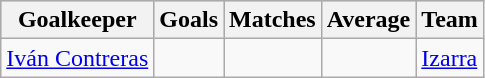<table class="wikitable sortable" class="wikitable">
<tr style="background:#ccc; text-align:center;">
<th>Goalkeeper</th>
<th>Goals</th>
<th>Matches</th>
<th>Average</th>
<th>Team</th>
</tr>
<tr>
<td> <a href='#'>Iván Contreras</a></td>
<td></td>
<td></td>
<td></td>
<td><a href='#'>Izarra</a></td>
</tr>
</table>
